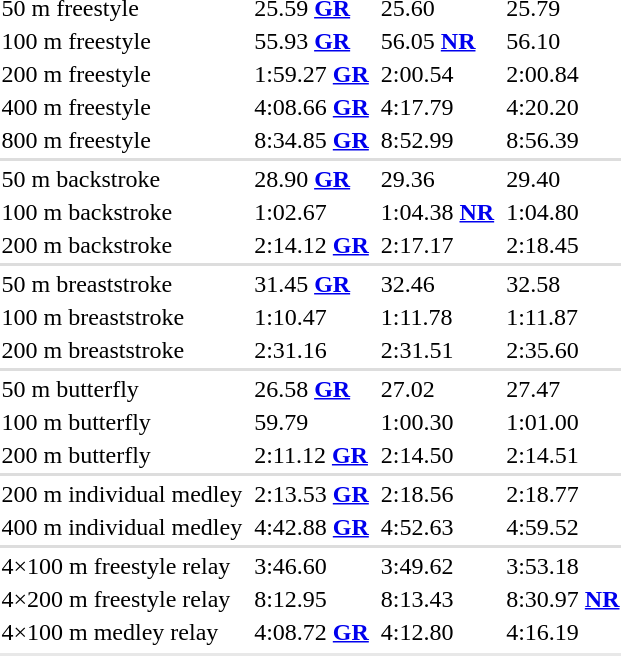<table>
<tr>
<td>50 m freestyle<br></td>
<td></td>
<td>25.59 <strong><a href='#'>GR</a></strong></td>
<td></td>
<td>25.60</td>
<td></td>
<td>25.79</td>
</tr>
<tr>
<td>100 m freestyle<br></td>
<td></td>
<td>55.93 <strong><a href='#'>GR</a></strong></td>
<td></td>
<td>56.05 <strong><a href='#'>NR</a></strong></td>
<td></td>
<td>56.10</td>
</tr>
<tr>
<td>200 m freestyle<br></td>
<td></td>
<td>1:59.27 <strong><a href='#'>GR</a></strong></td>
<td></td>
<td>2:00.54</td>
<td></td>
<td>2:00.84</td>
</tr>
<tr>
<td>400 m freestyle<br></td>
<td></td>
<td>4:08.66 <strong><a href='#'>GR</a></strong></td>
<td></td>
<td>4:17.79</td>
<td></td>
<td>4:20.20</td>
</tr>
<tr>
<td>800 m freestyle<br></td>
<td></td>
<td>8:34.85 <strong><a href='#'>GR</a></strong></td>
<td></td>
<td>8:52.99</td>
<td></td>
<td>8:56.39</td>
</tr>
<tr>
<td colspan="7" style="background:#dddddd;"></td>
</tr>
<tr>
<td>50 m backstroke<br></td>
<td></td>
<td>28.90 <strong><a href='#'>GR</a></strong></td>
<td></td>
<td>29.36</td>
<td></td>
<td>29.40</td>
</tr>
<tr>
<td>100 m backstroke<br></td>
<td></td>
<td>1:02.67</td>
<td></td>
<td>1:04.38 <strong><a href='#'>NR</a></strong></td>
<td></td>
<td>1:04.80</td>
</tr>
<tr>
<td>200 m backstroke<br></td>
<td></td>
<td>2:14.12 <strong><a href='#'>GR</a></strong></td>
<td></td>
<td>2:17.17</td>
<td></td>
<td>2:18.45</td>
</tr>
<tr>
<td colspan="7" style="background:#dddddd;"></td>
</tr>
<tr>
<td>50 m breaststroke<br></td>
<td></td>
<td>31.45 <strong><a href='#'>GR</a></strong></td>
<td></td>
<td>32.46</td>
<td></td>
<td>32.58</td>
</tr>
<tr>
<td>100 m breaststroke<br></td>
<td></td>
<td>1:10.47</td>
<td></td>
<td>1:11.78</td>
<td></td>
<td>1:11.87</td>
</tr>
<tr>
<td>200 m breaststroke<br></td>
<td></td>
<td>2:31.16</td>
<td></td>
<td>2:31.51</td>
<td></td>
<td>2:35.60</td>
</tr>
<tr>
<td colspan="7" style="background:#dddddd;"></td>
</tr>
<tr>
<td>50 m butterfly<br></td>
<td></td>
<td>26.58 <strong><a href='#'>GR</a></strong></td>
<td></td>
<td>27.02</td>
<td></td>
<td>27.47</td>
</tr>
<tr>
<td>100 m butterfly<br></td>
<td></td>
<td>59.79</td>
<td></td>
<td>1:00.30</td>
<td></td>
<td>1:01.00</td>
</tr>
<tr>
<td>200 m butterfly<br></td>
<td></td>
<td>2:11.12 <strong><a href='#'>GR</a></strong></td>
<td></td>
<td>2:14.50</td>
<td></td>
<td>2:14.51</td>
</tr>
<tr>
<td colspan="7" style="background:#dddddd;"></td>
</tr>
<tr>
<td>200 m individual medley<br></td>
<td></td>
<td>2:13.53 <strong><a href='#'>GR</a></strong></td>
<td></td>
<td>2:18.56</td>
<td></td>
<td>2:18.77</td>
</tr>
<tr>
<td>400 m individual medley<br></td>
<td></td>
<td>4:42.88 <strong><a href='#'>GR</a></strong></td>
<td></td>
<td>4:52.63</td>
<td></td>
<td>4:59.52</td>
</tr>
<tr>
<td colspan="7" style="background:#dddddd;"></td>
</tr>
<tr>
<td>4×100 m freestyle relay<br></td>
<td valign=top> </td>
<td>3:46.60</td>
<td> </td>
<td>3:49.62</td>
<td> </td>
<td>3:53.18</td>
</tr>
<tr>
<td>4×200 m freestyle relay<br></td>
<td valign=top> </td>
<td>8:12.95</td>
<td>  </td>
<td>8:13.43</td>
<td valign=top>  </td>
<td>8:30.97 <strong><a href='#'>NR</a></strong></td>
</tr>
<tr>
<td>4×100 m medley relay<br></td>
<td valign=top> </td>
<td>4:08.72 <strong><a href='#'>GR</a></strong></td>
<td> </td>
<td>4:12.80</td>
<td valign=top> </td>
<td>4:16.19</td>
</tr>
<tr>
</tr>
<tr bgcolor= e8e8e8>
<td colspan=7></td>
</tr>
</table>
